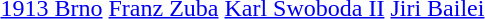<table>
<tr>
<td><a href='#'>1913 Brno</a></td>
<td> <a href='#'>Franz Zuba</a></td>
<td> <a href='#'>Karl Swoboda II</a></td>
<td> <a href='#'>Jiri Bailei</a></td>
</tr>
</table>
